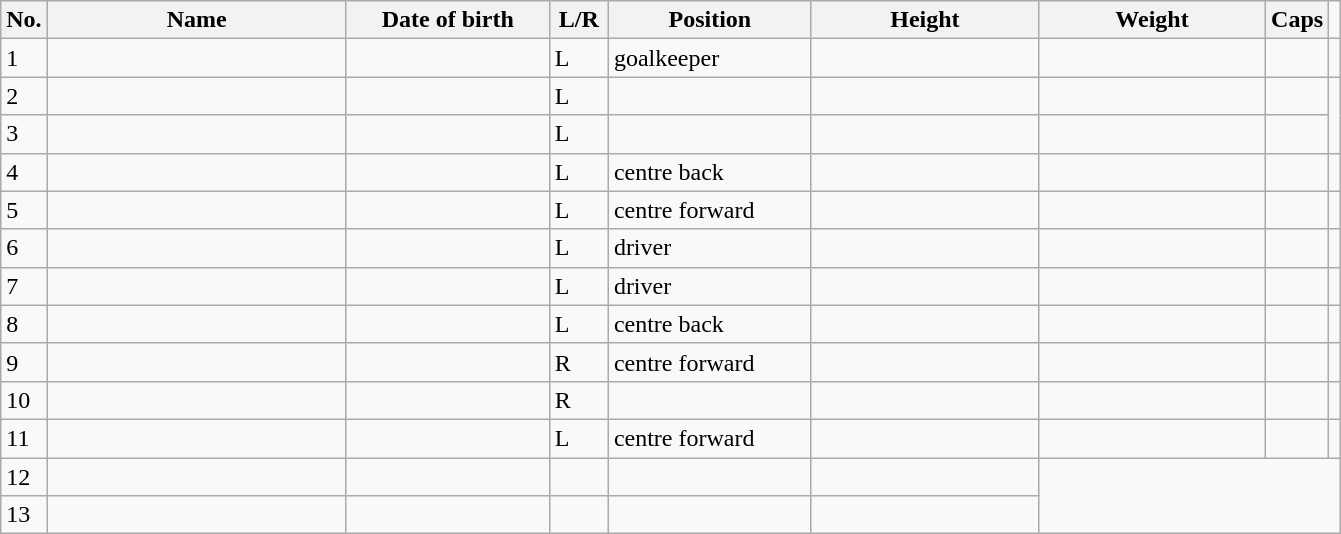<table class=wikitable sortable style=font-size:100%; text-align:center;>
<tr>
<th>No.</th>
<th style=width:12em>Name</th>
<th style=width:8em>Date of birth</th>
<th style=width:2em>L/R</th>
<th style=width:8em>Position</th>
<th style=width:9em>Height</th>
<th style=width:9em>Weight</th>
<th>Caps</th>
</tr>
<tr>
<td>1</td>
<td align=left></td>
<td></td>
<td>L</td>
<td>goalkeeper</td>
<td></td>
<td></td>
<td></td>
<td></td>
</tr>
<tr>
<td>2</td>
<td align=left></td>
<td></td>
<td>L</td>
<td></td>
<td></td>
<td></td>
<td></td>
</tr>
<tr>
<td>3</td>
<td align=left></td>
<td></td>
<td>L</td>
<td></td>
<td></td>
<td></td>
<td></td>
</tr>
<tr>
<td>4</td>
<td align=left></td>
<td></td>
<td>L</td>
<td>centre back</td>
<td></td>
<td></td>
<td></td>
<td></td>
</tr>
<tr>
<td>5</td>
<td align=left></td>
<td></td>
<td>L</td>
<td>centre forward</td>
<td></td>
<td></td>
<td></td>
<td></td>
</tr>
<tr>
<td>6</td>
<td align=left></td>
<td></td>
<td>L</td>
<td>driver</td>
<td></td>
<td></td>
<td></td>
<td></td>
</tr>
<tr>
<td>7</td>
<td align=left></td>
<td></td>
<td>L</td>
<td>driver</td>
<td></td>
<td></td>
<td></td>
<td></td>
</tr>
<tr>
<td>8</td>
<td align=left></td>
<td></td>
<td>L</td>
<td>centre back</td>
<td></td>
<td></td>
<td></td>
<td></td>
</tr>
<tr>
<td>9</td>
<td align=left></td>
<td></td>
<td>R</td>
<td>centre forward</td>
<td></td>
<td></td>
<td></td>
<td></td>
</tr>
<tr>
<td>10</td>
<td align=left></td>
<td></td>
<td>R</td>
<td></td>
<td></td>
<td></td>
<td></td>
</tr>
<tr>
<td>11</td>
<td align=left></td>
<td></td>
<td>L</td>
<td>centre forward</td>
<td></td>
<td></td>
<td></td>
<td></td>
</tr>
<tr>
<td>12</td>
<td align=left></td>
<td></td>
<td></td>
<td></td>
<td></td>
</tr>
<tr>
<td>13</td>
<td align=left></td>
<td></td>
<td></td>
<td></td>
<td></td>
</tr>
</table>
